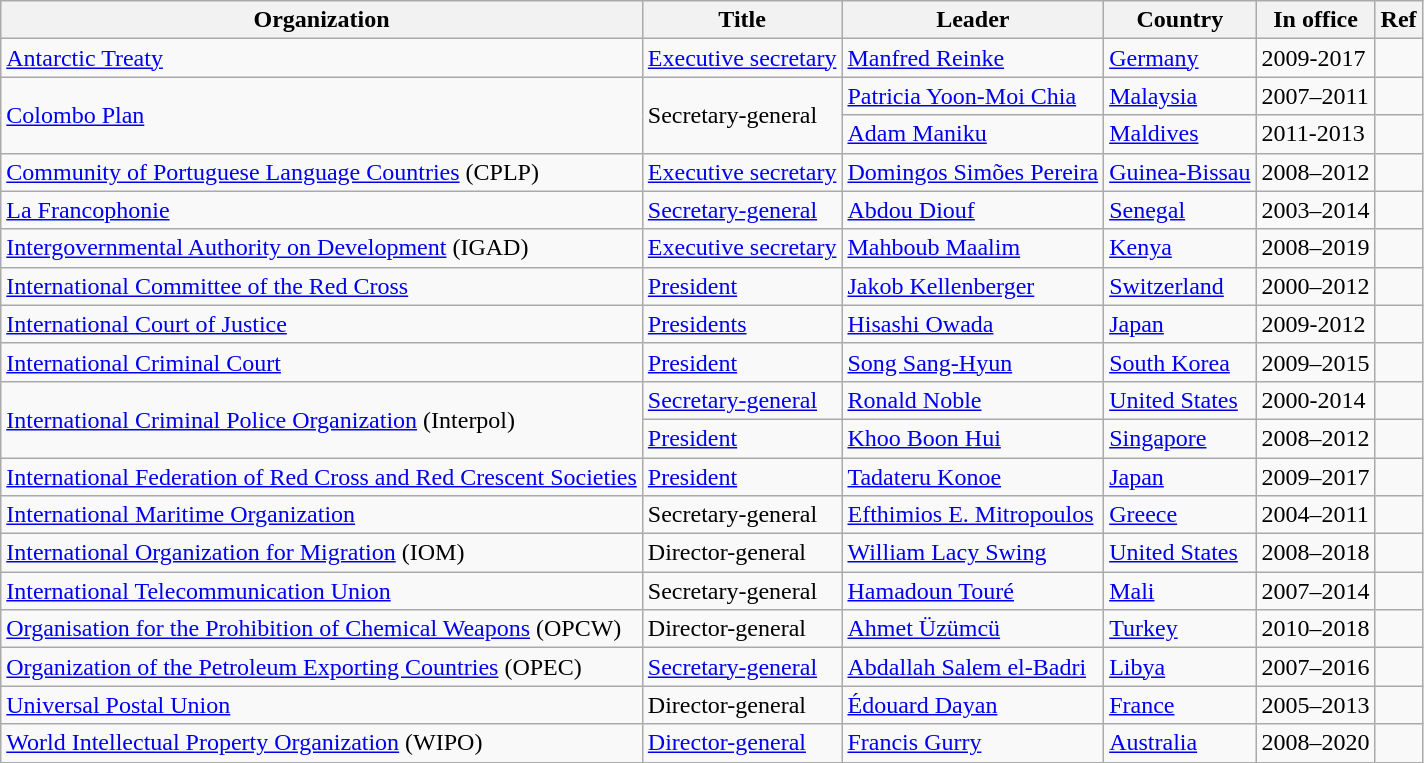<table class="wikitable unsortable">
<tr>
<th>Organization</th>
<th>Title</th>
<th>Leader</th>
<th>Country</th>
<th>In office</th>
<th>Ref</th>
</tr>
<tr>
<td><a href='#'>Antarctic Treaty</a></td>
<td><a href='#'>Executive secretary</a></td>
<td><a href='#'>Manfred Reinke</a></td>
<td><a href='#'>Germany</a></td>
<td>2009-2017</td>
<td></td>
</tr>
<tr>
<td rowspan="2"><a href='#'>Colombo Plan</a></td>
<td rowspan="2">Secretary-general</td>
<td><a href='#'>Patricia Yoon-Moi Chia</a></td>
<td><a href='#'>Malaysia</a></td>
<td>2007–2011</td>
<td></td>
</tr>
<tr>
<td><a href='#'>Adam Maniku</a></td>
<td><a href='#'>Maldives</a></td>
<td>2011-2013</td>
<td></td>
</tr>
<tr>
<td><a href='#'>Community of Portuguese Language Countries</a> (CPLP)</td>
<td><a href='#'>Executive secretary</a></td>
<td><a href='#'>Domingos Simões Pereira</a></td>
<td><a href='#'>Guinea-Bissau</a></td>
<td>2008–2012</td>
<td></td>
</tr>
<tr>
<td><a href='#'>La Francophonie</a></td>
<td><a href='#'>Secretary-general</a></td>
<td><a href='#'>Abdou Diouf</a></td>
<td><a href='#'>Senegal</a></td>
<td>2003–2014</td>
<td></td>
</tr>
<tr>
<td><a href='#'>Intergovernmental Authority on Development</a> (IGAD)</td>
<td><a href='#'>Executive secretary</a></td>
<td><a href='#'>Mahboub Maalim</a></td>
<td><a href='#'>Kenya</a></td>
<td>2008–2019</td>
<td></td>
</tr>
<tr>
<td><a href='#'>International Committee of the Red Cross</a></td>
<td><a href='#'>President</a></td>
<td><a href='#'>Jakob Kellenberger</a></td>
<td><a href='#'>Switzerland</a></td>
<td>2000–2012</td>
<td></td>
</tr>
<tr>
<td><a href='#'>International Court of Justice</a></td>
<td><a href='#'>Presidents</a></td>
<td><a href='#'>Hisashi Owada</a></td>
<td><a href='#'>Japan</a></td>
<td>2009-2012</td>
<td></td>
</tr>
<tr>
<td><a href='#'>International Criminal Court</a></td>
<td><a href='#'>President</a></td>
<td><a href='#'>Song Sang-Hyun</a></td>
<td><a href='#'>South Korea</a></td>
<td>2009–2015</td>
<td></td>
</tr>
<tr>
<td rowspan="2"><a href='#'>International Criminal Police Organization</a> (Interpol)</td>
<td><a href='#'>Secretary-general</a></td>
<td><a href='#'>Ronald Noble</a></td>
<td><a href='#'>United States</a></td>
<td>2000-2014</td>
<td></td>
</tr>
<tr>
<td><a href='#'>President</a></td>
<td><a href='#'>Khoo Boon Hui</a></td>
<td><a href='#'>Singapore</a></td>
<td>2008–2012</td>
<td></td>
</tr>
<tr>
<td><a href='#'>International Federation of Red Cross and Red Crescent Societies</a></td>
<td><a href='#'>President</a></td>
<td><a href='#'>Tadateru Konoe</a></td>
<td><a href='#'>Japan</a></td>
<td>2009–2017</td>
<td></td>
</tr>
<tr>
<td><a href='#'>International Maritime Organization</a></td>
<td>Secretary-general</td>
<td><a href='#'>Efthimios E. Mitropoulos</a></td>
<td><a href='#'>Greece</a></td>
<td>2004–2011</td>
<td></td>
</tr>
<tr>
<td><a href='#'>International Organization for Migration</a> (IOM)</td>
<td>Director-general</td>
<td><a href='#'>William Lacy Swing</a></td>
<td><a href='#'>United States</a></td>
<td>2008–2018</td>
<td></td>
</tr>
<tr>
<td><a href='#'>International Telecommunication Union</a></td>
<td>Secretary-general</td>
<td><a href='#'>Hamadoun Touré</a></td>
<td><a href='#'>Mali</a></td>
<td>2007–2014</td>
<td></td>
</tr>
<tr>
<td><a href='#'>Organisation for the Prohibition of Chemical Weapons</a> (OPCW)</td>
<td>Director-general</td>
<td><a href='#'>Ahmet Üzümcü</a></td>
<td><a href='#'>Turkey</a></td>
<td>2010–2018</td>
<td></td>
</tr>
<tr>
<td><a href='#'>Organization of the Petroleum Exporting Countries</a> (OPEC)</td>
<td><a href='#'>Secretary-general</a></td>
<td><a href='#'>Abdallah Salem el-Badri</a></td>
<td><a href='#'>Libya</a></td>
<td>2007–2016</td>
<td></td>
</tr>
<tr>
<td><a href='#'>Universal Postal Union</a></td>
<td>Director-general</td>
<td><a href='#'>Édouard Dayan</a></td>
<td><a href='#'>France</a></td>
<td>2005–2013</td>
<td></td>
</tr>
<tr>
<td><a href='#'>World Intellectual Property Organization</a> (WIPO)</td>
<td><a href='#'>Director-general</a></td>
<td><a href='#'>Francis Gurry</a></td>
<td><a href='#'>Australia</a></td>
<td>2008–2020</td>
<td></td>
</tr>
</table>
